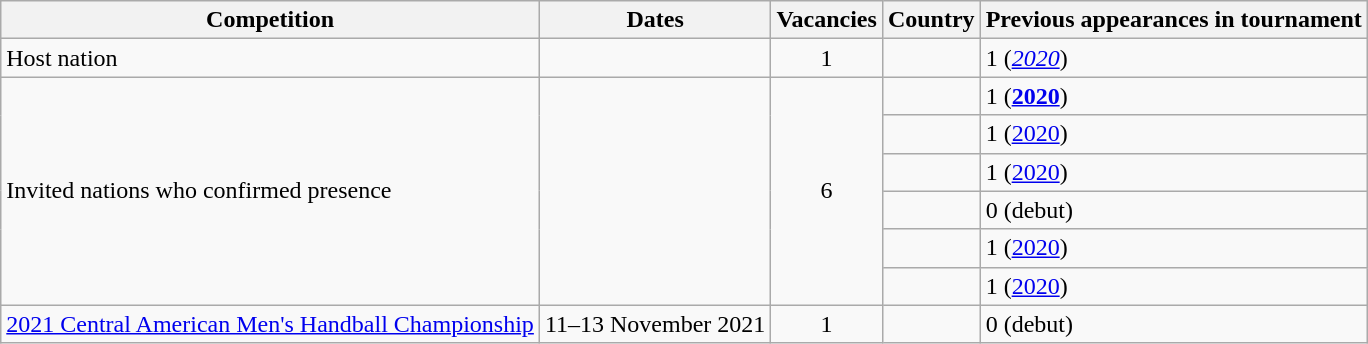<table class="wikitable sortable">
<tr>
<th>Competition</th>
<th>Dates</th>
<th>Vacancies</th>
<th>Country</th>
<th>Previous appearances in tournament</th>
</tr>
<tr>
<td>Host nation</td>
<td></td>
<td align="center">1</td>
<td></td>
<td>1 (<em><a href='#'>2020</a></em>)</td>
</tr>
<tr>
<td rowspan="6">Invited nations who confirmed presence</td>
<td rowspan="6"></td>
<td rowspan="6" align="center">6</td>
<td></td>
<td>1 (<strong><a href='#'>2020</a></strong>)</td>
</tr>
<tr>
<td></td>
<td>1 (<a href='#'>2020</a>)</td>
</tr>
<tr>
<td></td>
<td>1 (<a href='#'>2020</a>)</td>
</tr>
<tr>
<td><s></s></td>
<td>0 (debut)</td>
</tr>
<tr>
<td></td>
<td>1 (<a href='#'>2020</a>)</td>
</tr>
<tr>
<td></td>
<td>1 (<a href='#'>2020</a>)</td>
</tr>
<tr>
<td><a href='#'>2021 Central American Men's Handball Championship</a></td>
<td>11–13 November 2021</td>
<td align="center">1</td>
<td></td>
<td>0 (debut)</td>
</tr>
</table>
